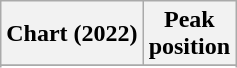<table class="wikitable sortable plainrowheaders" style="text-align:center">
<tr>
<th scope="col">Chart (2022)</th>
<th scope="col">Peak<br>position</th>
</tr>
<tr>
</tr>
<tr>
</tr>
</table>
